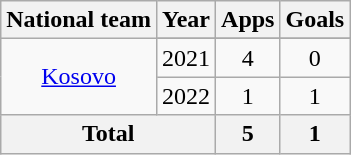<table class="wikitable" style="text-align:center">
<tr>
<th>National team</th>
<th>Year</th>
<th>Apps</th>
<th>Goals</th>
</tr>
<tr>
<td rowspan="3"><a href='#'>Kosovo</a></td>
</tr>
<tr>
<td>2021</td>
<td>4</td>
<td>0</td>
</tr>
<tr>
<td>2022</td>
<td>1</td>
<td>1</td>
</tr>
<tr>
<th colspan="2">Total</th>
<th>5</th>
<th>1</th>
</tr>
</table>
